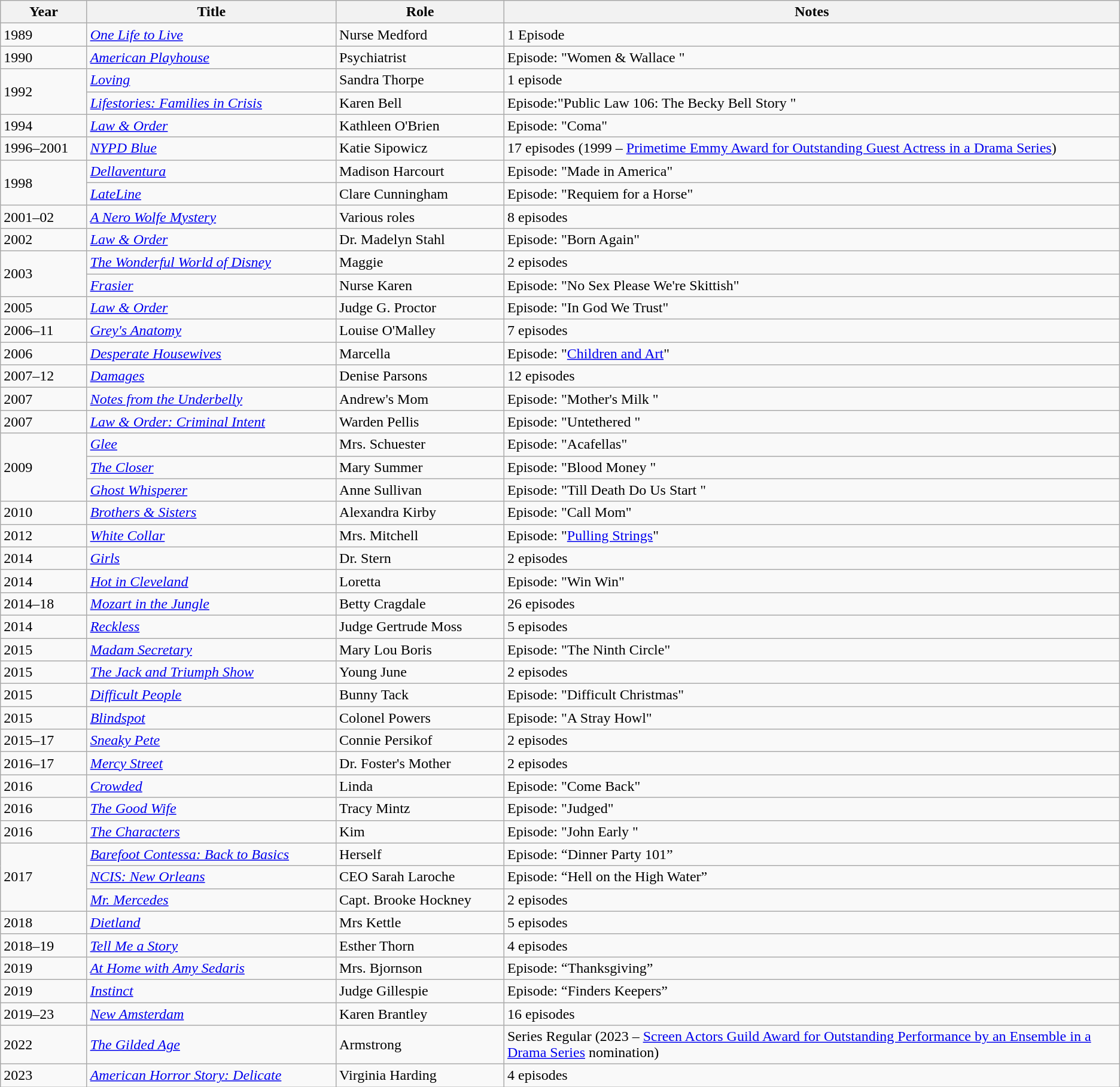<table class="wikitable sortable">
<tr>
<th>Year</th>
<th>Title</th>
<th>Role</th>
<th width="55%">Notes</th>
</tr>
<tr>
<td>1989</td>
<td><em><a href='#'>One Life to Live</a></em></td>
<td>Nurse Medford</td>
<td>1 Episode</td>
</tr>
<tr>
<td>1990</td>
<td><em><a href='#'>American Playhouse</a></em></td>
<td>Psychiatrist</td>
<td>Episode: "Women & Wallace "</td>
</tr>
<tr>
<td rowspan=2>1992</td>
<td><em><a href='#'>Loving</a></em></td>
<td>Sandra Thorpe</td>
<td>1 episode</td>
</tr>
<tr>
<td><em><a href='#'>Lifestories: Families in Crisis</a></em></td>
<td>Karen Bell</td>
<td>Episode:"Public Law 106: The Becky Bell Story "</td>
</tr>
<tr>
<td>1994</td>
<td><em><a href='#'>Law & Order</a></em></td>
<td>Kathleen O'Brien</td>
<td>Episode: "Coma"</td>
</tr>
<tr>
<td>1996–2001</td>
<td><em><a href='#'>NYPD Blue</a></em></td>
<td>Katie Sipowicz</td>
<td>17 episodes (1999 – <a href='#'>Primetime Emmy Award for Outstanding Guest Actress in a Drama Series</a>)</td>
</tr>
<tr>
<td rowspan=2>1998</td>
<td><em><a href='#'>Dellaventura</a></em></td>
<td>Madison Harcourt</td>
<td>Episode: "Made in America"</td>
</tr>
<tr>
<td><em><a href='#'>LateLine</a></em></td>
<td>Clare Cunningham</td>
<td>Episode: "Requiem for a Horse"</td>
</tr>
<tr>
<td>2001–02</td>
<td><em><a href='#'>A Nero Wolfe Mystery</a></em></td>
<td>Various roles</td>
<td>8 episodes</td>
</tr>
<tr>
<td>2002</td>
<td><em><a href='#'>Law & Order</a></em></td>
<td>Dr. Madelyn Stahl</td>
<td>Episode: "Born Again"</td>
</tr>
<tr>
<td rowspan=2>2003</td>
<td><em><a href='#'>The Wonderful World of Disney</a></em></td>
<td>Maggie</td>
<td>2 episodes</td>
</tr>
<tr>
<td><em><a href='#'>Frasier</a></em></td>
<td>Nurse Karen</td>
<td>Episode: "No Sex Please We're Skittish"</td>
</tr>
<tr>
<td>2005</td>
<td><em><a href='#'>Law & Order</a></em></td>
<td>Judge G. Proctor</td>
<td>Episode: "In God We Trust"</td>
</tr>
<tr>
<td>2006–11</td>
<td><em><a href='#'>Grey's Anatomy</a></em></td>
<td>Louise O'Malley</td>
<td>7 episodes</td>
</tr>
<tr>
<td>2006</td>
<td><em><a href='#'>Desperate Housewives</a></em></td>
<td>Marcella</td>
<td>Episode: "<a href='#'>Children and Art</a>"</td>
</tr>
<tr>
<td>2007–12</td>
<td><em><a href='#'>Damages</a></em></td>
<td>Denise Parsons</td>
<td>12 episodes</td>
</tr>
<tr>
<td>2007</td>
<td><em><a href='#'>Notes from the Underbelly</a></em></td>
<td>Andrew's Mom</td>
<td>Episode: "Mother's Milk "</td>
</tr>
<tr>
<td>2007</td>
<td><em><a href='#'>Law & Order: Criminal Intent</a></em></td>
<td>Warden Pellis</td>
<td>Episode: "Untethered "</td>
</tr>
<tr>
<td rowspan=3>2009</td>
<td><em><a href='#'>Glee</a></em></td>
<td>Mrs. Schuester</td>
<td>Episode: "Acafellas"</td>
</tr>
<tr>
<td><em><a href='#'>The Closer</a></em></td>
<td>Mary Summer</td>
<td>Episode: "Blood Money "</td>
</tr>
<tr>
<td><em><a href='#'>Ghost Whisperer</a></em></td>
<td>Anne Sullivan</td>
<td>Episode: "Till Death Do Us Start "</td>
</tr>
<tr>
<td>2010</td>
<td><em><a href='#'>Brothers & Sisters</a></em></td>
<td>Alexandra Kirby</td>
<td>Episode: "Call Mom"</td>
</tr>
<tr>
<td>2012</td>
<td><em><a href='#'>White Collar</a></em></td>
<td>Mrs. Mitchell</td>
<td>Episode: "<a href='#'>Pulling Strings</a>"</td>
</tr>
<tr>
<td>2014</td>
<td><em><a href='#'>Girls</a></em></td>
<td>Dr. Stern</td>
<td>2 episodes</td>
</tr>
<tr>
<td>2014</td>
<td><em><a href='#'>Hot in Cleveland</a></em></td>
<td>Loretta</td>
<td>Episode: "Win Win"</td>
</tr>
<tr>
<td>2014–18</td>
<td><em><a href='#'>Mozart in the Jungle</a></em></td>
<td>Betty Cragdale</td>
<td>26 episodes</td>
</tr>
<tr>
<td>2014</td>
<td><em><a href='#'>Reckless</a></em></td>
<td>Judge Gertrude Moss</td>
<td>5 episodes</td>
</tr>
<tr>
<td>2015</td>
<td><em><a href='#'>Madam Secretary</a></em></td>
<td>Mary Lou Boris</td>
<td>Episode: "The Ninth Circle"</td>
</tr>
<tr>
<td>2015</td>
<td><em><a href='#'>The Jack and Triumph Show</a></em></td>
<td>Young June</td>
<td>2 episodes</td>
</tr>
<tr>
<td>2015</td>
<td><em><a href='#'>Difficult People</a></em></td>
<td>Bunny Tack</td>
<td>Episode: "Difficult Christmas"</td>
</tr>
<tr>
<td>2015</td>
<td><em><a href='#'>Blindspot</a></em></td>
<td>Colonel Powers</td>
<td>Episode: "A Stray Howl"</td>
</tr>
<tr>
<td>2015–17</td>
<td><em><a href='#'>Sneaky Pete</a></em></td>
<td>Connie Persikof</td>
<td>2 episodes</td>
</tr>
<tr>
<td>2016–17</td>
<td><em><a href='#'>Mercy Street</a></em></td>
<td>Dr. Foster's Mother</td>
<td>2 episodes</td>
</tr>
<tr>
<td>2016</td>
<td><em><a href='#'>Crowded</a></em></td>
<td>Linda</td>
<td>Episode: "Come Back"</td>
</tr>
<tr>
<td>2016</td>
<td><em><a href='#'>The Good Wife</a></em></td>
<td>Tracy Mintz</td>
<td>Episode: "Judged"</td>
</tr>
<tr>
<td>2016</td>
<td><em><a href='#'>The Characters</a></em></td>
<td>Kim</td>
<td>Episode: "John Early "</td>
</tr>
<tr>
<td rowspan=3>2017</td>
<td><em><a href='#'>Barefoot Contessa: Back to Basics</a></em></td>
<td>Herself</td>
<td>Episode: “Dinner Party 101”</td>
</tr>
<tr>
<td><em><a href='#'>NCIS: New Orleans</a></em></td>
<td>CEO Sarah Laroche</td>
<td>Episode: “Hell on the High Water”</td>
</tr>
<tr>
<td><em><a href='#'>Mr. Mercedes</a></em></td>
<td>Capt. Brooke Hockney</td>
<td>2 episodes</td>
</tr>
<tr>
<td>2018</td>
<td><em><a href='#'>Dietland</a></em></td>
<td>Mrs Kettle</td>
<td>5 episodes</td>
</tr>
<tr>
<td>2018–19</td>
<td><em><a href='#'>Tell Me a Story</a></em></td>
<td>Esther Thorn</td>
<td>4 episodes</td>
</tr>
<tr>
<td>2019</td>
<td><em><a href='#'>At Home with Amy Sedaris</a></em></td>
<td>Mrs. Bjornson</td>
<td>Episode: “Thanksgiving”</td>
</tr>
<tr>
<td>2019</td>
<td><em><a href='#'>Instinct</a></em></td>
<td>Judge Gillespie</td>
<td>Episode: “Finders Keepers”</td>
</tr>
<tr>
<td>2019–23</td>
<td><em><a href='#'>New Amsterdam</a></em></td>
<td>Karen Brantley</td>
<td>16 episodes</td>
</tr>
<tr>
<td>2022</td>
<td><em><a href='#'>The Gilded Age</a></em></td>
<td>Armstrong</td>
<td>Series Regular (2023 – <a href='#'>Screen Actors Guild Award for Outstanding Performance by an Ensemble in a Drama Series</a> nomination)</td>
</tr>
<tr>
<td>2023</td>
<td><em><a href='#'>American Horror Story: Delicate</a></em></td>
<td>Virginia Harding</td>
<td>4 episodes</td>
</tr>
</table>
